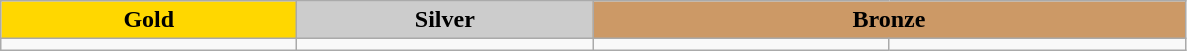<table class="wikitable plainrowheaders" style="font-size: 100%;">
<tr style="text-align: center;">
<th scope="col" colspan="1" style="width: 190px; background: #FFD700;">Gold</th>
<th scope="col" colspan="1" style="width: 190px; background: #CCCCCC;">Silver</th>
<th scope="col" colspan="2" style="width: 380px; background: #CC9966;">Bronze</th>
</tr>
<tr style="vertical-align: top;">
<td style="width: 190px;"><strong></strong>  </td>
<td style="width: 190px;"><strong></strong>  </td>
<td style="width: 190px;"><strong></strong>  </td>
<td style="width: 190px;"><strong></strong>  </td>
</tr>
</table>
